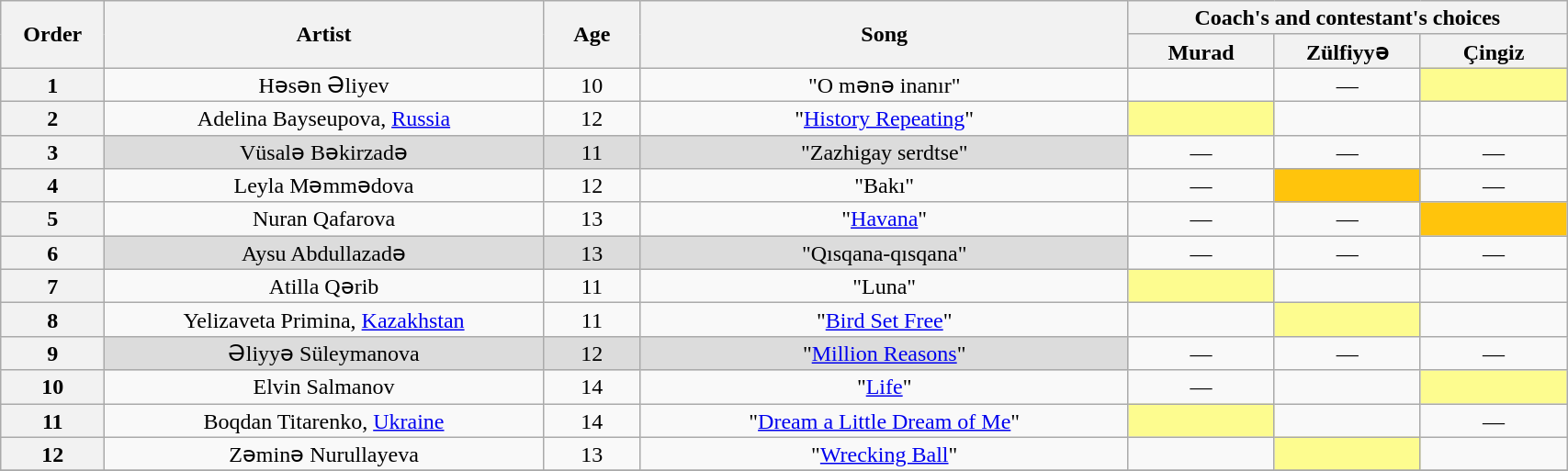<table class="wikitable" style="text-align:center; line-height:17px; width:90%;">
<tr>
<th scope="col" rowspan="2" style="width:04%;">Order</th>
<th scope="col" rowspan="2" style="width:18%;">Artist</th>
<th scope="col" rowspan="2" style="width:04%;">Age</th>
<th scope="col" rowspan="2" style="width:20%;">Song</th>
<th scope="col" colspan="3" style="width:27%;">Coach's and contestant's choices</th>
</tr>
<tr>
<th style="width:06%;">Murad</th>
<th style="width:06%;">Zülfiyyə</th>
<th style="width:06%;">Çingiz</th>
</tr>
<tr>
<th>1</th>
<td>Həsən Əliyev</td>
<td>10</td>
<td>"O mənə inanır"</td>
<td><strong></strong></td>
<td>—</td>
<td style="background:#fdfc8f;"><strong></strong></td>
</tr>
<tr>
<th>2</th>
<td>Adelina Bayseupova, <a href='#'>Russia</a></td>
<td>12</td>
<td>"<a href='#'>History Repeating</a>"</td>
<td style="background:#fdfc8f;"><strong></strong></td>
<td><strong></strong></td>
<td><strong></strong></td>
</tr>
<tr>
<th>3</th>
<td style="background:#DCDCDC;">Vüsalə Bəkirzadə</td>
<td style="background:#DCDCDC;">11</td>
<td style="background:#DCDCDC;">"Zazhigay serdtse"</td>
<td>—</td>
<td>—</td>
<td>—</td>
</tr>
<tr>
<th>4</th>
<td>Leyla Məmmədova</td>
<td>12</td>
<td>"Bakı"</td>
<td>—</td>
<td style="background:#FFC40C;"><strong></strong></td>
<td>—</td>
</tr>
<tr>
<th>5</th>
<td>Nuran Qafarova</td>
<td>13</td>
<td>"<a href='#'>Havana</a>"</td>
<td>—</td>
<td>—</td>
<td style="background:#FFC40C;"><strong></strong></td>
</tr>
<tr>
<th>6</th>
<td style="background:#DCDCDC;">Aysu Abdullazadə</td>
<td style="background:#DCDCDC;">13</td>
<td style="background:#DCDCDC;">"Qısqana-qısqana"</td>
<td>—</td>
<td>—</td>
<td>—</td>
</tr>
<tr>
<th>7</th>
<td>Atilla Qərib</td>
<td>11</td>
<td>"Luna"</td>
<td style="background:#fdfc8f;"><strong></strong></td>
<td><strong></strong></td>
<td><strong></strong></td>
</tr>
<tr>
<th>8</th>
<td>Yelizaveta Primina, <a href='#'>Kazakhstan</a></td>
<td>11</td>
<td>"<a href='#'>Bird Set Free</a>"</td>
<td><strong></strong></td>
<td style="background:#fdfc8f;"><strong></strong></td>
<td><strong></strong></td>
</tr>
<tr>
<th>9</th>
<td style="background:#DCDCDC;">Əliyyə Süleymanova</td>
<td style="background:#DCDCDC;">12</td>
<td style="background:#DCDCDC;">"<a href='#'>Million Reasons</a>"</td>
<td>—</td>
<td>—</td>
<td>—</td>
</tr>
<tr>
<th>10</th>
<td>Elvin Salmanov</td>
<td>14</td>
<td>"<a href='#'>Life</a>"</td>
<td>—</td>
<td><strong></strong></td>
<td style="background:#fdfc8f;"><strong></strong></td>
</tr>
<tr>
<th>11</th>
<td>Boqdan Titarenko, <a href='#'>Ukraine</a></td>
<td>14</td>
<td>"<a href='#'>Dream a Little Dream of Me</a>"</td>
<td style="background:#fdfc8f;"><strong></strong></td>
<td><strong></strong></td>
<td>—</td>
</tr>
<tr>
<th>12</th>
<td>Zəminə Nurullayeva</td>
<td>13</td>
<td>"<a href='#'>Wrecking Ball</a>"</td>
<td><strong></strong></td>
<td style="background:#fdfc8f;"><strong></strong></td>
<td><strong></strong></td>
</tr>
<tr>
</tr>
</table>
